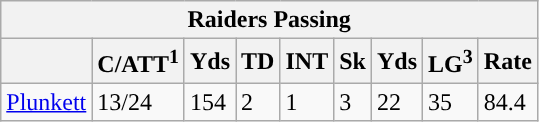<table class="wikitable">
<tr>
<th colspan="9">Raiders Passing</th>
</tr>
<tr>
<th></th>
<th>C/ATT<sup>1</sup></th>
<th>Yds</th>
<th>TD</th>
<th>INT</th>
<th>Sk</th>
<th>Yds</th>
<th>LG<sup>3</sup></th>
<th>Rate</th>
</tr>
<tr>
<td><a href='#'>Plunkett</a></td>
<td>13/24</td>
<td>154</td>
<td>2</td>
<td>1</td>
<td>3</td>
<td>22</td>
<td>35</td>
<td>84.4</td>
</tr>
</table>
